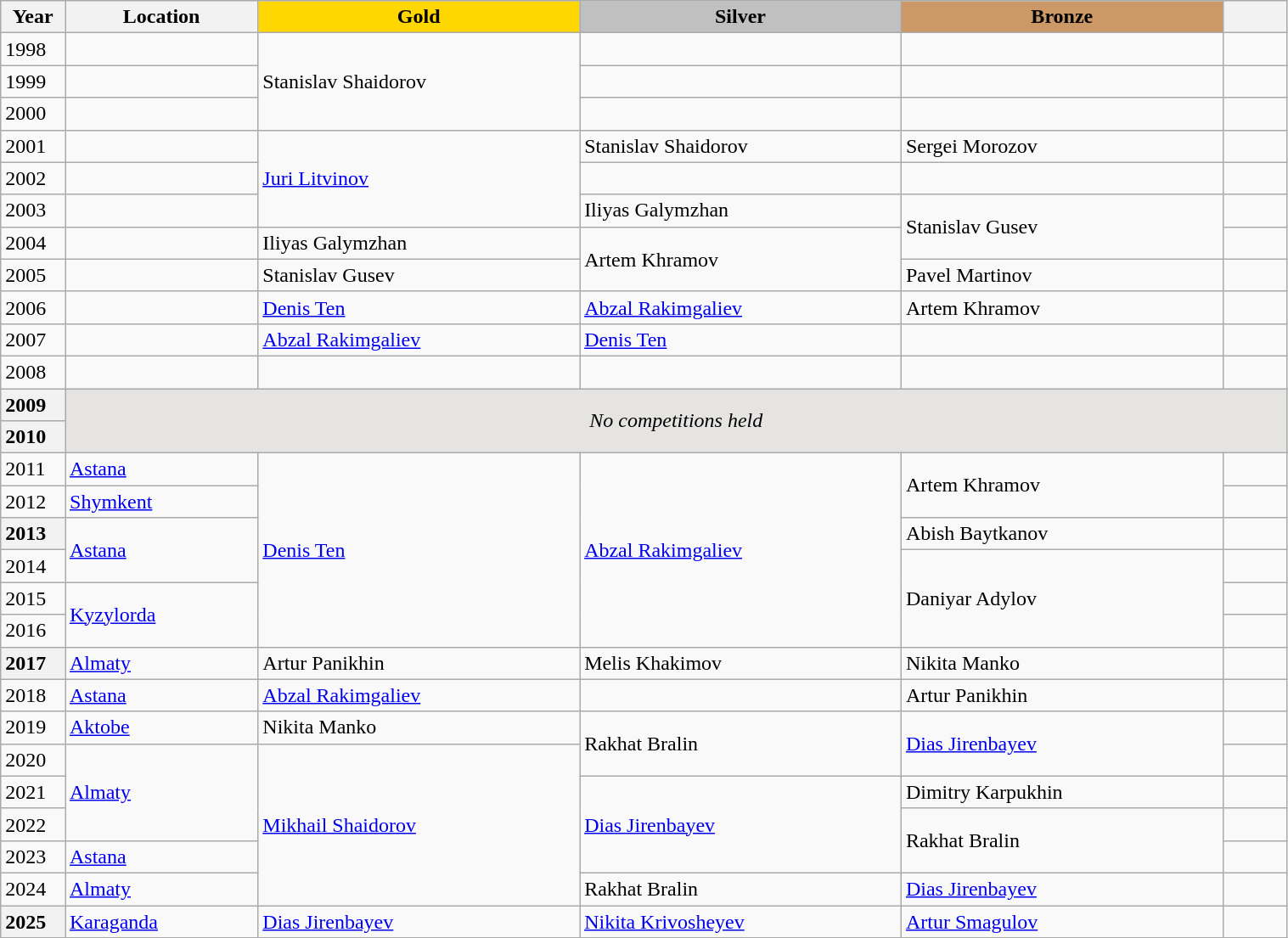<table class="wikitable unsortable" style="text-align:left; width:80%">
<tr>
<th scope="col" style="text-align:center; width:5%">Year</th>
<th scope="col" style="text-align:center; width:15%">Location</th>
<td scope="col" style="text-align:center; width:25%; background:gold"><strong>Gold</strong></td>
<td scope="col" style="text-align:center; width:25%; background:silver"><strong>Silver</strong></td>
<td scope="col" style="text-align:center; width:25%; background:#c96"><strong>Bronze</strong></td>
<th scope="col" style="text-align:center; width:5%"></th>
</tr>
<tr>
<td>1998</td>
<td></td>
<td rowspan="3">Stanislav Shaidorov</td>
<td></td>
<td></td>
<td></td>
</tr>
<tr>
<td>1999</td>
<td></td>
<td></td>
<td></td>
<td></td>
</tr>
<tr>
<td>2000</td>
<td></td>
<td></td>
<td></td>
<td></td>
</tr>
<tr>
<td>2001</td>
<td></td>
<td rowspan="3"><a href='#'>Juri Litvinov</a></td>
<td>Stanislav Shaidorov</td>
<td>Sergei Morozov</td>
<td></td>
</tr>
<tr>
<td>2002</td>
<td></td>
<td></td>
<td></td>
<td></td>
</tr>
<tr>
<td>2003</td>
<td></td>
<td>Iliyas Galymzhan</td>
<td rowspan="2">Stanislav Gusev</td>
<td></td>
</tr>
<tr>
<td>2004</td>
<td></td>
<td>Iliyas Galymzhan</td>
<td rowspan="2">Artem Khramov</td>
<td></td>
</tr>
<tr>
<td>2005</td>
<td></td>
<td>Stanislav Gusev</td>
<td>Pavel Martinov</td>
<td></td>
</tr>
<tr>
<td>2006</td>
<td></td>
<td><a href='#'>Denis Ten</a></td>
<td><a href='#'>Abzal Rakimgaliev</a></td>
<td>Artem Khramov</td>
<td></td>
</tr>
<tr>
<td>2007</td>
<td></td>
<td><a href='#'>Abzal Rakimgaliev</a></td>
<td><a href='#'>Denis Ten</a></td>
<td></td>
<td></td>
</tr>
<tr>
<td>2008</td>
<td></td>
<td></td>
<td></td>
<td></td>
<td></td>
</tr>
<tr>
<th scope="row" style="text-align:left">2009</th>
<td colspan="5" rowspan="2" bgcolor="e5e4e2" align="center"><em>No competitions held</em></td>
</tr>
<tr>
<th scope="row" style="text-align:left">2010</th>
</tr>
<tr>
<td>2011</td>
<td><a href='#'>Astana</a></td>
<td rowspan="6"><a href='#'>Denis Ten</a></td>
<td rowspan="6"><a href='#'>Abzal Rakimgaliev</a></td>
<td rowspan="2">Artem Khramov</td>
<td></td>
</tr>
<tr>
<td>2012</td>
<td><a href='#'>Shymkent</a></td>
<td></td>
</tr>
<tr>
<th scope="row" style="text-align:left">2013</th>
<td rowspan="2"><a href='#'>Astana</a></td>
<td>Abish Baytkanov</td>
<td></td>
</tr>
<tr>
<td>2014</td>
<td rowspan="3">Daniyar Adylov</td>
<td></td>
</tr>
<tr>
<td>2015</td>
<td rowspan="2"><a href='#'>Kyzylorda</a></td>
<td></td>
</tr>
<tr>
<td>2016</td>
<td></td>
</tr>
<tr>
<th scope="row" style="text-align:left">2017</th>
<td><a href='#'>Almaty</a></td>
<td>Artur Panikhin</td>
<td>Melis Khakimov</td>
<td>Nikita Manko</td>
<td></td>
</tr>
<tr>
<td>2018</td>
<td><a href='#'>Astana</a></td>
<td><a href='#'>Abzal Rakimgaliev</a></td>
<td></td>
<td>Artur Panikhin</td>
<td></td>
</tr>
<tr>
<td>2019</td>
<td><a href='#'>Aktobe</a></td>
<td>Nikita Manko</td>
<td rowspan="2">Rakhat Bralin</td>
<td rowspan="2"><a href='#'>Dias Jirenbayev</a></td>
<td></td>
</tr>
<tr>
<td>2020</td>
<td rowspan="3"><a href='#'>Almaty</a></td>
<td rowspan="5"><a href='#'>Mikhail Shaidorov</a></td>
<td></td>
</tr>
<tr>
<td>2021</td>
<td rowspan="3"><a href='#'>Dias Jirenbayev</a></td>
<td>Dimitry Karpukhin</td>
<td></td>
</tr>
<tr>
<td>2022</td>
<td rowspan="2">Rakhat Bralin</td>
<td></td>
</tr>
<tr>
<td>2023</td>
<td><a href='#'>Astana</a></td>
<td></td>
</tr>
<tr>
<td>2024</td>
<td><a href='#'>Almaty</a></td>
<td>Rakhat Bralin</td>
<td><a href='#'>Dias Jirenbayev</a></td>
<td></td>
</tr>
<tr>
<th scope="row" style="text-align:left">2025</th>
<td><a href='#'>Karaganda</a></td>
<td><a href='#'>Dias Jirenbayev</a></td>
<td><a href='#'>Nikita Krivosheyev</a></td>
<td><a href='#'>Artur Smagulov</a></td>
<td></td>
</tr>
</table>
